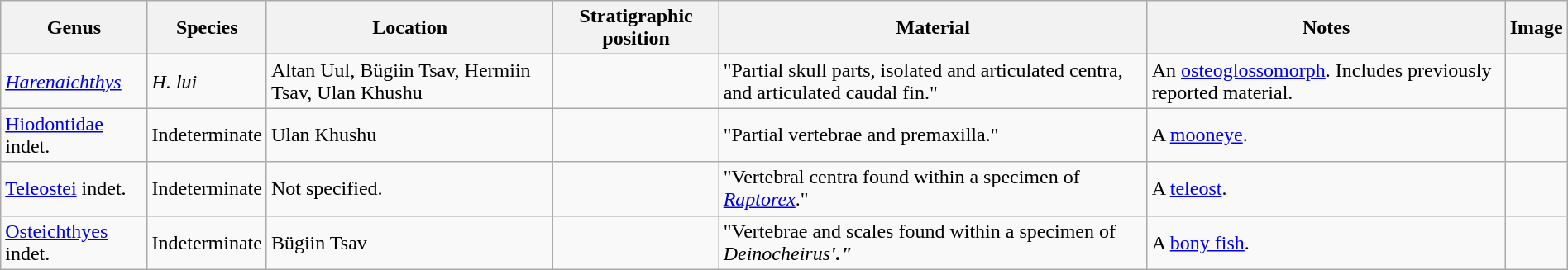<table class="wikitable" align="center" width="100%">
<tr>
<th>Genus</th>
<th>Species</th>
<th>Location</th>
<th>Stratigraphic position</th>
<th>Material</th>
<th>Notes</th>
<th>Image</th>
</tr>
<tr>
<td><em><a href='#'>Harenaichthys</a></em></td>
<td><em>H. lui</em></td>
<td>Altan Uul, Bügiin Tsav, Hermiin Tsav, Ulan Khushu</td>
<td></td>
<td>"Partial skull parts, isolated and articulated centra, and articulated caudal fin."</td>
<td>An <a href='#'>osteoglossomorph</a>. Includes previously reported material.</td>
<td></td>
</tr>
<tr>
<td><a href='#'>Hiodontidae</a> indet.</td>
<td>Indeterminate</td>
<td>Ulan Khushu</td>
<td></td>
<td>"Partial vertebrae and premaxilla."</td>
<td>A <a href='#'>mooneye</a>.</td>
<td></td>
</tr>
<tr>
<td><a href='#'>Teleostei</a> indet.</td>
<td>Indeterminate</td>
<td>Not specified.</td>
<td></td>
<td>"Vertebral centra found within a specimen of <em><a href='#'>Raptorex</a></em>."</td>
<td>A <a href='#'>teleost</a>.</td>
<td></td>
</tr>
<tr>
<td><a href='#'>Osteichthyes</a> indet.</td>
<td>Indeterminate</td>
<td>Bügiin Tsav</td>
<td></td>
<td>"Vertebrae and scales found within a specimen of <em>Deinocheirus<strong>'."</td>
<td>A <a href='#'>bony fish</a>.</td>
<td></td>
</tr>
</table>
